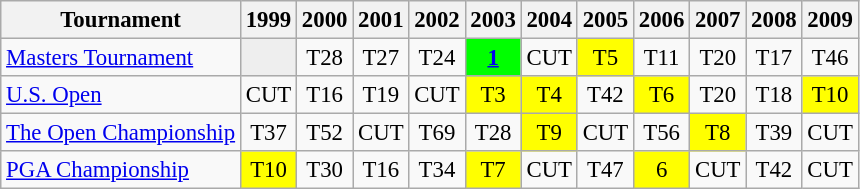<table class="wikitable" style="font-size:95%;text-align:center;">
<tr>
<th>Tournament</th>
<th>1999</th>
<th>2000</th>
<th>2001</th>
<th>2002</th>
<th>2003</th>
<th>2004</th>
<th>2005</th>
<th>2006</th>
<th>2007</th>
<th>2008</th>
<th>2009</th>
</tr>
<tr>
<td align=left><a href='#'>Masters Tournament</a></td>
<td style="background:#eeeeee;"></td>
<td>T28</td>
<td>T27</td>
<td>T24</td>
<td style="background:lime;"><strong><a href='#'>1</a></strong></td>
<td>CUT</td>
<td style="background:yellow;">T5</td>
<td>T11</td>
<td>T20</td>
<td>T17</td>
<td>T46</td>
</tr>
<tr>
<td align=left><a href='#'>U.S. Open</a></td>
<td>CUT</td>
<td>T16</td>
<td>T19</td>
<td>CUT</td>
<td style="background:yellow;">T3</td>
<td style="background:yellow;">T4</td>
<td>T42</td>
<td style="background:yellow;">T6</td>
<td>T20</td>
<td>T18</td>
<td style="background:yellow;">T10</td>
</tr>
<tr>
<td align=left><a href='#'>The Open Championship</a></td>
<td>T37</td>
<td>T52</td>
<td>CUT</td>
<td>T69</td>
<td>T28</td>
<td style="background:yellow;">T9</td>
<td>CUT</td>
<td>T56</td>
<td style="background:yellow;">T8</td>
<td>T39</td>
<td>CUT</td>
</tr>
<tr>
<td align=left><a href='#'>PGA Championship</a></td>
<td style="background:yellow;">T10</td>
<td>T30</td>
<td>T16</td>
<td>T34</td>
<td style="background:yellow;">T7</td>
<td>CUT</td>
<td>T47</td>
<td style="background:yellow;">6</td>
<td>CUT</td>
<td>T42</td>
<td>CUT</td>
</tr>
</table>
